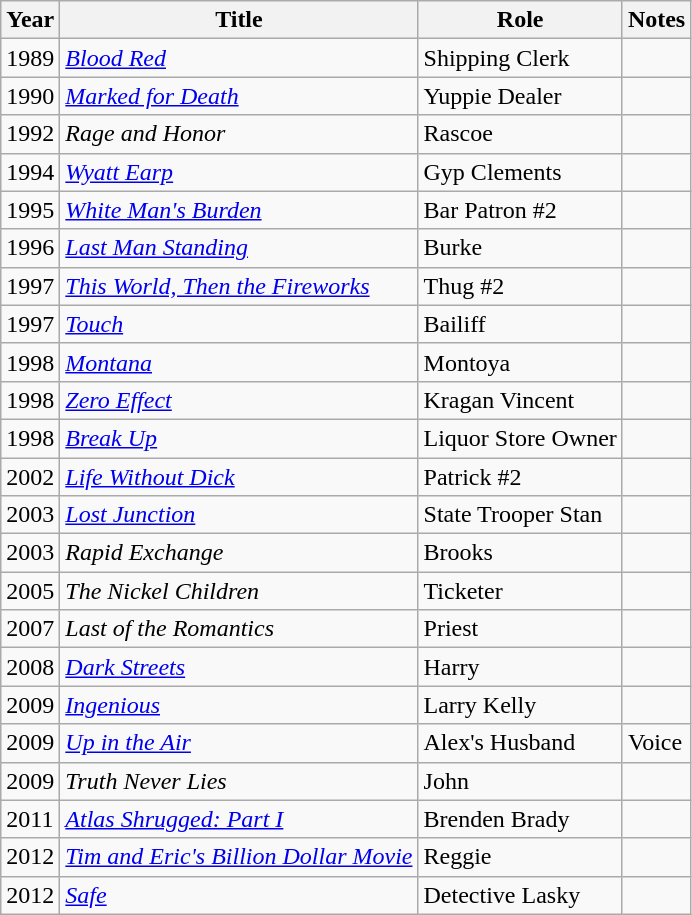<table class="wikitable">
<tr>
<th>Year</th>
<th>Title</th>
<th>Role</th>
<th>Notes</th>
</tr>
<tr>
<td>1989</td>
<td><em><a href='#'>Blood Red</a></em></td>
<td>Shipping Clerk</td>
<td></td>
</tr>
<tr>
<td>1990</td>
<td><em><a href='#'>Marked for Death</a></em></td>
<td>Yuppie Dealer</td>
<td></td>
</tr>
<tr>
<td>1992</td>
<td><em>Rage and Honor</em></td>
<td>Rascoe</td>
<td></td>
</tr>
<tr>
<td>1994</td>
<td><em><a href='#'>Wyatt Earp</a></em></td>
<td>Gyp Clements</td>
<td></td>
</tr>
<tr>
<td>1995</td>
<td><em><a href='#'>White Man's Burden</a></em></td>
<td>Bar Patron #2</td>
<td></td>
</tr>
<tr>
<td>1996</td>
<td><em><a href='#'>Last Man Standing</a></em></td>
<td>Burke</td>
<td></td>
</tr>
<tr>
<td>1997</td>
<td><em><a href='#'>This World, Then the Fireworks</a></em></td>
<td>Thug #2</td>
<td></td>
</tr>
<tr>
<td>1997</td>
<td><em><a href='#'>Touch</a></em></td>
<td>Bailiff</td>
<td></td>
</tr>
<tr>
<td>1998</td>
<td><em><a href='#'>Montana</a></em></td>
<td>Montoya</td>
<td></td>
</tr>
<tr>
<td>1998</td>
<td><em><a href='#'>Zero Effect</a></em></td>
<td>Kragan Vincent</td>
<td></td>
</tr>
<tr>
<td>1998</td>
<td><em><a href='#'>Break Up</a></em></td>
<td>Liquor Store Owner</td>
<td></td>
</tr>
<tr>
<td>2002</td>
<td><em><a href='#'>Life Without Dick</a></em></td>
<td>Patrick #2</td>
<td></td>
</tr>
<tr>
<td>2003</td>
<td><em><a href='#'>Lost Junction</a></em></td>
<td>State Trooper Stan</td>
<td></td>
</tr>
<tr>
<td>2003</td>
<td><em>Rapid Exchange</em></td>
<td>Brooks</td>
<td></td>
</tr>
<tr>
<td>2005</td>
<td><em>The Nickel Children</em></td>
<td>Ticketer</td>
<td></td>
</tr>
<tr>
<td>2007</td>
<td><em>Last of the Romantics</em></td>
<td>Priest</td>
<td></td>
</tr>
<tr>
<td>2008</td>
<td><em><a href='#'>Dark Streets</a></em></td>
<td>Harry</td>
<td></td>
</tr>
<tr>
<td>2009</td>
<td><em><a href='#'>Ingenious</a></em></td>
<td>Larry Kelly</td>
<td></td>
</tr>
<tr>
<td>2009</td>
<td><em><a href='#'>Up in the Air</a></em></td>
<td>Alex's Husband</td>
<td>Voice</td>
</tr>
<tr>
<td>2009</td>
<td><em>Truth Never Lies</em></td>
<td>John</td>
<td></td>
</tr>
<tr>
<td>2011</td>
<td><em><a href='#'>Atlas Shrugged: Part I</a></em></td>
<td>Brenden Brady</td>
<td></td>
</tr>
<tr>
<td>2012</td>
<td><em><a href='#'>Tim and Eric's Billion Dollar Movie</a></em></td>
<td>Reggie</td>
<td></td>
</tr>
<tr>
<td>2012</td>
<td><em><a href='#'>Safe</a></em></td>
<td>Detective Lasky</td>
<td></td>
</tr>
</table>
